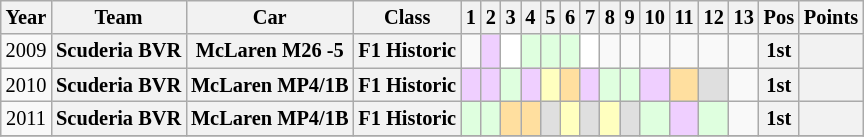<table class="wikitable" style="text-align:center; font-size:85%">
<tr>
<th>Year</th>
<th>Team</th>
<th>Car</th>
<th>Class</th>
<th>1</th>
<th>2</th>
<th>3</th>
<th>4</th>
<th>5</th>
<th>6</th>
<th>7</th>
<th>8</th>
<th>9</th>
<th>10</th>
<th>11</th>
<th>12</th>
<th>13</th>
<th>Pos</th>
<th>Points</th>
</tr>
<tr>
<td>2009</td>
<th>Scuderia BVR</th>
<th>McLaren M26 -5</th>
<th>F1 Historic</th>
<td></td>
<td style="background:#EFCFFF;"></td>
<td style="background:#FFFFFF;"></td>
<td style="background:#DFFFDF;"></td>
<td style="background:#DFFFDF;"></td>
<td style="background:#DFFFDF;"></td>
<td style="background:#FFFFFF;"></td>
<td></td>
<td></td>
<td></td>
<td></td>
<td></td>
<td></td>
<th>1st</th>
<th></th>
</tr>
<tr>
<td>2010</td>
<th>Scuderia BVR</th>
<th>McLaren MP4/1B</th>
<th>F1 Historic</th>
<td style="background:#EFCFFF;"></td>
<td style="background:#EFCFFF;"></td>
<td style="background:#DFFFDF;"></td>
<td style="background:#EFCFFF;"></td>
<td style="background:#FFFFBF;"></td>
<td style="background:#FFDF9F;"></td>
<td style="background:#EFCFFF;"></td>
<td style="background:#DFFFDF;"></td>
<td style="background:#DFFFDF;"></td>
<td style="background:#EFCFFF;"></td>
<td style="background:#FFDF9F;"></td>
<td style="background:#DFDFDF;"></td>
<td></td>
<th>1st</th>
<th></th>
</tr>
<tr>
<td>2011</td>
<th>Scuderia BVR</th>
<th>McLaren MP4/1B</th>
<th>F1 Historic</th>
<td style="background:#DFFFDF;"></td>
<td style="background:#DFFFDF;"></td>
<td style="background:#FFDF9F;"></td>
<td style="background:#FFDF9F;"></td>
<td style="background:#DFDFDF;"></td>
<td style="background:#FFFFBF;"></td>
<td style="background:#DFDFDF;"></td>
<td style="background:#FFFFBF;"></td>
<td style="background:#DFDFDF;"></td>
<td style="background:#DFFFDF;"></td>
<td style="background:#EFCFFF;"></td>
<td style="background:#DFFFDF;"></td>
<td></td>
<th>1st</th>
<th></th>
</tr>
<tr>
</tr>
</table>
